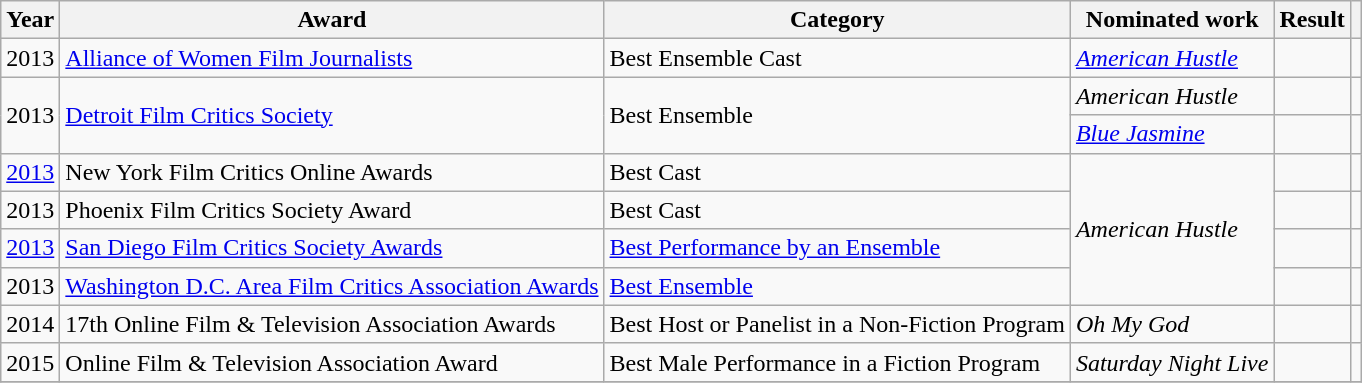<table class="wikitable">
<tr>
<th>Year</th>
<th>Award</th>
<th>Category</th>
<th>Nominated work</th>
<th>Result</th>
<th></th>
</tr>
<tr>
<td>2013</td>
<td><a href='#'>Alliance of Women Film Journalists</a></td>
<td>Best Ensemble Cast</td>
<td><em><a href='#'>American Hustle</a></em></td>
<td></td>
<td style="text-align: center;"></td>
</tr>
<tr>
<td rowspan=2>2013</td>
<td rowspan=2><a href='#'>Detroit Film Critics Society</a></td>
<td rowspan=2>Best Ensemble</td>
<td><em>American Hustle</em></td>
<td></td>
<td style="text-align: center;"></td>
</tr>
<tr>
<td><em><a href='#'>Blue Jasmine</a></em></td>
<td></td>
<td style="text-align: center;"></td>
</tr>
<tr>
<td><a href='#'>2013</a></td>
<td>New York Film Critics Online Awards</td>
<td>Best Cast</td>
<td rowspan=4><em>American Hustle</em></td>
<td></td>
<td style="text-align: center;"></td>
</tr>
<tr>
<td>2013</td>
<td>Phoenix Film Critics Society Award</td>
<td>Best Cast</td>
<td></td>
<td style="text-align: center;"></td>
</tr>
<tr>
<td><a href='#'>2013</a></td>
<td><a href='#'>San Diego Film Critics Society Awards</a></td>
<td><a href='#'>Best Performance by an Ensemble</a></td>
<td></td>
<td style="text-align: center;"></td>
</tr>
<tr>
<td>2013</td>
<td><a href='#'>Washington D.C. Area Film Critics Association Awards</a></td>
<td><a href='#'>Best Ensemble</a></td>
<td></td>
<td style="text-align: center;"></td>
</tr>
<tr>
<td>2014</td>
<td>17th Online Film & Television Association Awards</td>
<td>Best Host or Panelist in a Non-Fiction Program</td>
<td><em>Oh My God</em></td>
<td></td>
<td style="text-align: center;"></td>
</tr>
<tr>
<td>2015</td>
<td>Online Film & Television Association Award</td>
<td>Best Male Performance in a Fiction Program</td>
<td><em>Saturday Night Live</em></td>
<td></td>
<td style="text-align: center;"></td>
</tr>
<tr>
</tr>
</table>
